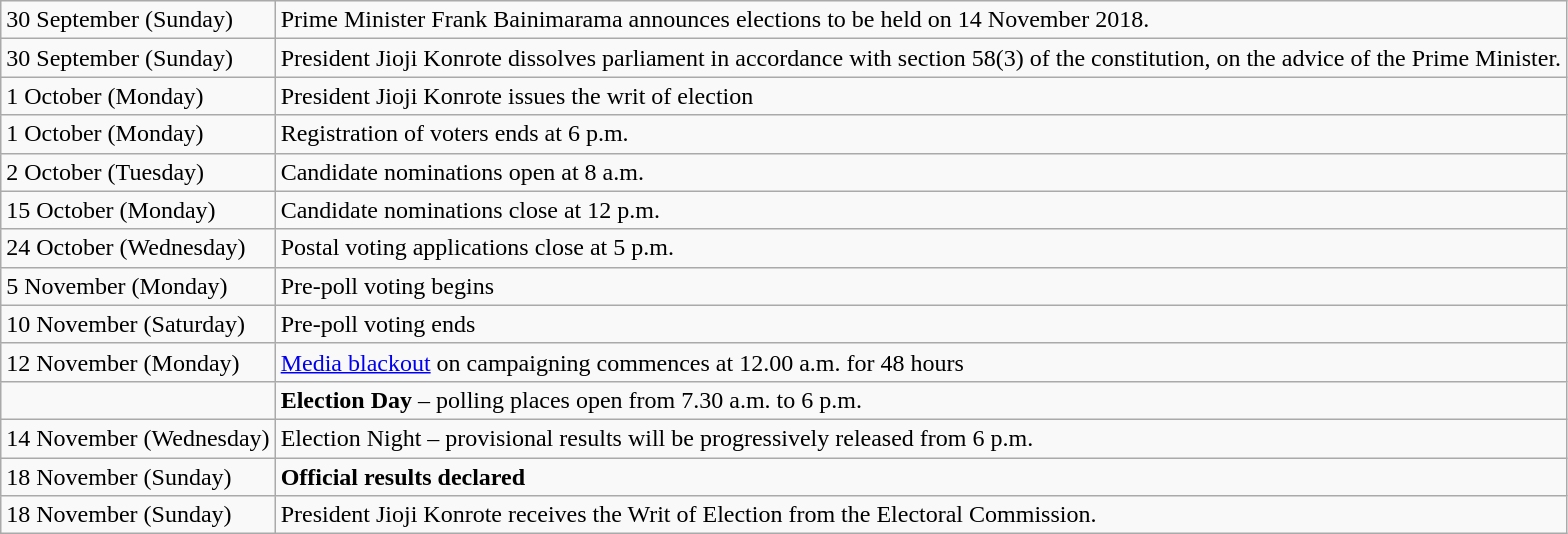<table class=wikitable>
<tr>
<td>30 September (Sunday)</td>
<td>Prime Minister Frank Bainimarama announces elections to be held on 14 November 2018.</td>
</tr>
<tr>
<td>30 September (Sunday)</td>
<td>President Jioji Konrote dissolves parliament in accordance with section 58(3) of the constitution, on the advice of the Prime Minister.</td>
</tr>
<tr>
<td>1 October (Monday)</td>
<td>President Jioji Konrote issues the writ of election</td>
</tr>
<tr>
<td>1 October (Monday)</td>
<td>Registration of voters ends at 6 p.m.</td>
</tr>
<tr>
<td>2 October (Tuesday)</td>
<td>Candidate nominations open at 8 a.m.</td>
</tr>
<tr>
<td>15 October (Monday)</td>
<td>Candidate nominations close at 12 p.m.</td>
</tr>
<tr>
<td>24 October (Wednesday)</td>
<td>Postal voting applications close at 5 p.m.</td>
</tr>
<tr>
<td>5 November (Monday)</td>
<td>Pre-poll voting begins</td>
</tr>
<tr>
<td>10 November (Saturday)</td>
<td>Pre-poll voting ends</td>
</tr>
<tr>
<td>12 November (Monday)</td>
<td><a href='#'>Media blackout</a> on campaigning commences at 12.00 a.m. for 48 hours</td>
</tr>
<tr>
<td></td>
<td><strong>Election Day</strong> – polling places open from 7.30 a.m. to 6 p.m.</td>
</tr>
<tr>
<td>14 November (Wednesday)</td>
<td>Election Night – provisional results will be progressively released from 6 p.m.</td>
</tr>
<tr>
<td>18 November (Sunday)</td>
<td><strong>Official results declared</strong></td>
</tr>
<tr>
<td>18 November (Sunday)</td>
<td>President Jioji Konrote receives the Writ of Election from the Electoral Commission.</td>
</tr>
</table>
